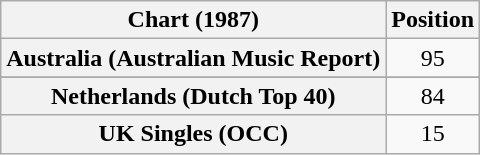<table class="wikitable plainrowheaders sortable" style="text-align:center">
<tr>
<th>Chart (1987)</th>
<th>Position</th>
</tr>
<tr>
<th scope="row">Australia (Australian Music Report)</th>
<td>95</td>
</tr>
<tr>
</tr>
<tr>
<th scope="row">Netherlands (Dutch Top 40)</th>
<td>84</td>
</tr>
<tr>
<th scope="row">UK Singles (OCC)</th>
<td>15</td>
</tr>
</table>
